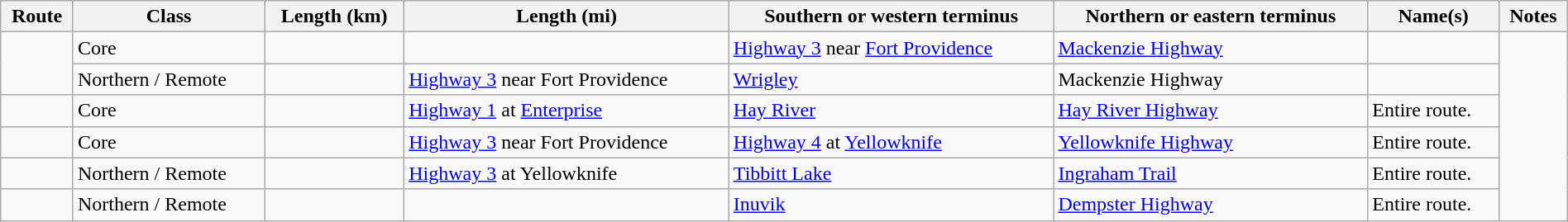<table class="wikitable sortable" width="100%">
<tr>
<th>Route</th>
<th>Class</th>
<th>Length (km)</th>
<th>Length (mi)</th>
<th class="unsortable">Southern or western terminus</th>
<th class="unsortable">Northern or eastern terminus</th>
<th class="unsortable">Name(s)</th>
<th class="unsortable">Notes</th>
</tr>
<tr>
<td rowspan=2></td>
<td>Core</td>
<td></td>
<td></td>
<td><a href='#'>Highway 3</a> near <a href='#'>Fort Providence</a></td>
<td><a href='#'>Mackenzie Highway</a></td>
<td></td>
</tr>
<tr>
<td>Northern / Remote</td>
<td></td>
<td><a href='#'>Highway 3</a> near Fort Providence</td>
<td><a href='#'>Wrigley</a></td>
<td>Mackenzie Highway</td>
<td></td>
</tr>
<tr>
<td></td>
<td>Core</td>
<td></td>
<td><a href='#'>Highway 1</a> at <a href='#'>Enterprise</a></td>
<td><a href='#'>Hay River</a></td>
<td><a href='#'>Hay River Highway</a></td>
<td>Entire route.</td>
</tr>
<tr>
<td></td>
<td>Core</td>
<td></td>
<td><a href='#'>Highway 3</a> near Fort Providence</td>
<td><a href='#'>Highway 4</a> at <a href='#'>Yellowknife</a></td>
<td><a href='#'>Yellowknife Highway</a></td>
<td>Entire route.</td>
</tr>
<tr>
<td></td>
<td>Northern / Remote</td>
<td></td>
<td><a href='#'>Highway 3</a> at Yellowknife</td>
<td><a href='#'>Tibbitt Lake</a></td>
<td><a href='#'>Ingraham Trail</a></td>
<td>Entire route.</td>
</tr>
<tr>
<td></td>
<td>Northern / Remote</td>
<td></td>
<td></td>
<td><a href='#'>Inuvik</a></td>
<td><a href='#'>Dempster Highway</a></td>
<td>Entire route.</td>
</tr>
</table>
